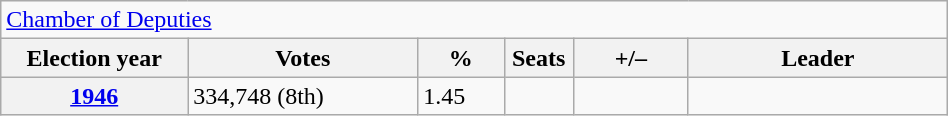<table class=wikitable style="width:50%; border:1px #AAAAFF solid">
<tr>
<td colspan=6><a href='#'>Chamber of Deputies</a></td>
</tr>
<tr>
<th width=13%>Election year</th>
<th width=16%>Votes</th>
<th width=6%>%</th>
<th width=1%>Seats</th>
<th width=8%>+/–</th>
<th width=18%>Leader</th>
</tr>
<tr>
<th><a href='#'>1946</a></th>
<td>334,748 (8th)</td>
<td>1.45</td>
<td></td>
<td></td>
<td></td>
</tr>
</table>
